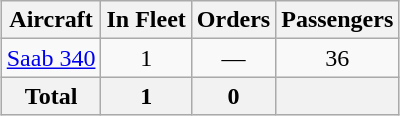<table class="wikitable" style="margin:0.5em auto">
<tr>
<th>Aircraft</th>
<th>In Fleet</th>
<th>Orders</th>
<th>Passengers</th>
</tr>
<tr>
<td><a href='#'>Saab 340</a></td>
<td align=center>1</td>
<td align=center>—</td>
<td align=center>36</td>
</tr>
<tr>
<th>Total</th>
<th>1</th>
<th>0</th>
<th></th>
</tr>
</table>
